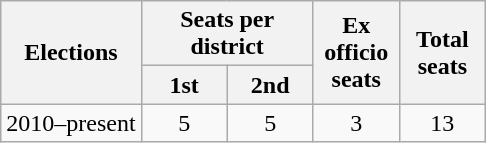<table class="wikitable">
<tr>
<th rowspan="2">Elections</th>
<th colspan="2">Seats per district</th>
<th rowspan="2" width="50px">Ex officio seats</th>
<th rowspan="2" width="50px">Total seats</th>
</tr>
<tr>
<th width="50px">1st</th>
<th width="50px">2nd</th>
</tr>
<tr align="center">
<td>2010–present</td>
<td>5</td>
<td>5</td>
<td>3</td>
<td>13</td>
</tr>
</table>
